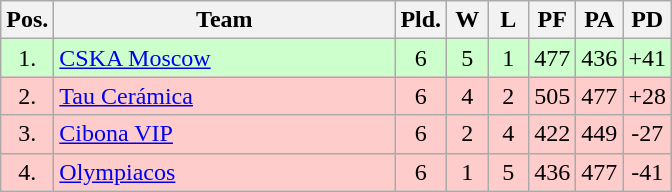<table class="wikitable" style="text-align:center">
<tr>
<th width=15>Pos.</th>
<th width=220>Team</th>
<th width=20>Pld.</th>
<th width=20>W</th>
<th width=20>L</th>
<th width=20>PF</th>
<th width=20>PA</th>
<th width=20>PD</th>
</tr>
<tr style="background: #ccffcc;">
<td>1.</td>
<td align=left> <a href='#'>CSKA Moscow</a></td>
<td>6</td>
<td>5</td>
<td>1</td>
<td>477</td>
<td>436</td>
<td>+41</td>
</tr>
<tr style="background: #ffcccc;">
<td>2.</td>
<td align=left> <a href='#'>Tau Cerámica</a></td>
<td>6</td>
<td>4</td>
<td>2</td>
<td>505</td>
<td>477</td>
<td>+28</td>
</tr>
<tr style="background: #ffcccc;">
<td>3.</td>
<td align=left> <a href='#'>Cibona VIP</a></td>
<td>6</td>
<td>2</td>
<td>4</td>
<td>422</td>
<td>449</td>
<td>-27</td>
</tr>
<tr style="background: #ffcccc;">
<td>4.</td>
<td align=left> <a href='#'>Olympiacos</a></td>
<td>6</td>
<td>1</td>
<td>5</td>
<td>436</td>
<td>477</td>
<td>-41</td>
</tr>
</table>
